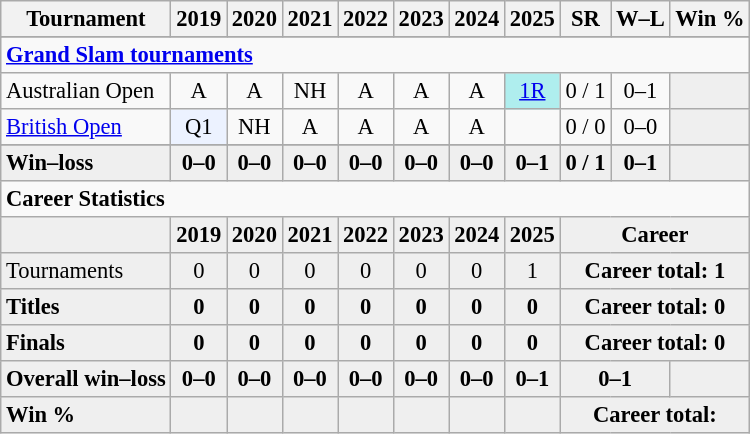<table class="wikitable nowrap" style=text-align:center;font-size:94%>
<tr>
<th>Tournament</th>
<th>2019</th>
<th>2020</th>
<th>2021</th>
<th>2022</th>
<th>2023</th>
<th>2024</th>
<th>2025</th>
<th>SR</th>
<th>W–L</th>
<th>Win %</th>
</tr>
<tr style=font-weight:bold;background:#efefef>
</tr>
<tr>
<td colspan="11" style="text-align:left"><strong><a href='#'>Grand Slam tournaments</a></strong></td>
</tr>
<tr>
<td align=left>Australian Open</td>
<td>A</td>
<td>A</td>
<td>NH</td>
<td>A</td>
<td>A</td>
<td>A</td>
<td bgcolor=afeeee><a href='#'>1R</a></td>
<td>0 / 1</td>
<td>0–1</td>
<td bgcolor=efefef></td>
</tr>
<tr>
<td align=left><a href='#'>British Open</a></td>
<td bgcolor=ecf2ff>Q1</td>
<td>NH</td>
<td>A</td>
<td>A</td>
<td>A</td>
<td>A</td>
<td></td>
<td>0 / 0</td>
<td>0–0</td>
<td bgcolor=efefef></td>
</tr>
<tr>
</tr>
<tr>
</tr>
<tr style=font-weight:bold;background:#efefef>
<td style=text-align:left>Win–loss</td>
<td>0–0</td>
<td>0–0</td>
<td>0–0</td>
<td>0–0</td>
<td>0–0</td>
<td>0–0</td>
<td>0–1</td>
<td>0 / 1</td>
<td>0–1</td>
<td bgcolor=efefef></td>
</tr>
<tr>
<td colspan="11" style="text-align:left"><strong>Career Statistics</strong></td>
</tr>
<tr style="font-weight:bold;background:#EFEFEF;">
<td></td>
<td>2019</td>
<td>2020</td>
<td>2021</td>
<td>2022</td>
<td>2023</td>
<td>2024</td>
<td>2025</td>
<td colspan=3>Career</td>
</tr>
<tr style="background:#EFEFEF">
<td align=left>Tournaments</td>
<td>0</td>
<td>0</td>
<td>0</td>
<td>0</td>
<td>0</td>
<td>0</td>
<td>1</td>
<td colspan="3"><strong>Career total: 1</strong></td>
</tr>
<tr style=font-weight:bold;background:#efefef>
<td style=text-align:left>Titles</td>
<td>0</td>
<td>0</td>
<td>0</td>
<td>0</td>
<td>0</td>
<td>0</td>
<td>0</td>
<td colspan="3"><strong>Career total: 0</strong></td>
</tr>
<tr style=font-weight:bold;background:#efefef>
<td style=text-align:left>Finals</td>
<td>0</td>
<td>0</td>
<td>0</td>
<td>0</td>
<td>0</td>
<td>0</td>
<td>0</td>
<td colspan="3"><strong>Career total: 0</strong></td>
</tr>
<tr style=font-weight:bold;background:#efefef>
<td style=text-align:left>Overall win–loss</td>
<td>0–0</td>
<td>0–0</td>
<td>0–0</td>
<td>0–0</td>
<td>0–0</td>
<td>0–0</td>
<td>0–1</td>
<td colspan="2">0–1</td>
<td></td>
</tr>
<tr style=font-weight:bold;background:#efefef>
<td align=left>Win %</td>
<td></td>
<td></td>
<td></td>
<td></td>
<td></td>
<td></td>
<td></td>
<td colspan="3"><strong>Career total: </strong></td>
</tr>
</table>
